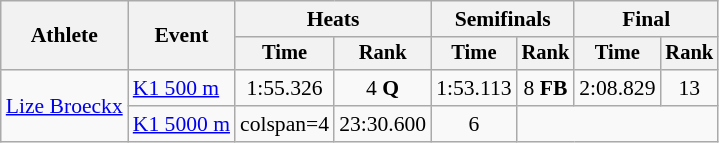<table class="wikitable" style="font-size:90%">
<tr>
<th rowspan=2>Athlete</th>
<th rowspan=2>Event</th>
<th colspan=2>Heats</th>
<th colspan=2>Semifinals</th>
<th colspan=2>Final</th>
</tr>
<tr style="font-size:95%">
<th>Time</th>
<th>Rank</th>
<th>Time</th>
<th>Rank</th>
<th>Time</th>
<th>Rank</th>
</tr>
<tr align=center>
<td align=left rowspan=2><a href='#'>Lize Broeckx</a></td>
<td align=left><a href='#'>K1 500 m</a></td>
<td>1:55.326</td>
<td>4 <strong>Q</strong></td>
<td>1:53.113</td>
<td>8 <strong>FB</strong></td>
<td>2:08.829</td>
<td>13</td>
</tr>
<tr align=center>
<td align=left><a href='#'>K1 5000 m</a></td>
<td>colspan=4 </td>
<td>23:30.600</td>
<td>6</td>
</tr>
</table>
